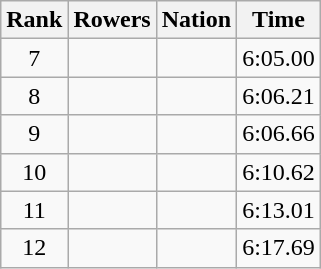<table class="wikitable sortable" style="text-align:center">
<tr>
<th>Rank</th>
<th>Rowers</th>
<th>Nation</th>
<th>Time</th>
</tr>
<tr>
<td>7</td>
<td align=left data-sort-value="Hassan, Salih"></td>
<td align=left></td>
<td>6:05.00</td>
</tr>
<tr>
<td>8</td>
<td align=left data-sort-value="Sartori, Luca"></td>
<td align=left></td>
<td>6:06.21</td>
</tr>
<tr>
<td>9</td>
<td align=left data-sort-value="Cooper, Andrew"></td>
<td align=left></td>
<td>6:06.66</td>
</tr>
<tr>
<td>10</td>
<td align=left data-sort-value="Pitirimov, Viktor"></td>
<td align=left></td>
<td>6:10.62</td>
</tr>
<tr>
<td>11</td>
<td align=left data-sort-value="Telfer, Don"></td>
<td align=left></td>
<td>6:13.01</td>
</tr>
<tr>
<td>12</td>
<td align=left data-sort-value="Le Lain, Jean-Pierre"></td>
<td align=left></td>
<td>6:17.69</td>
</tr>
</table>
